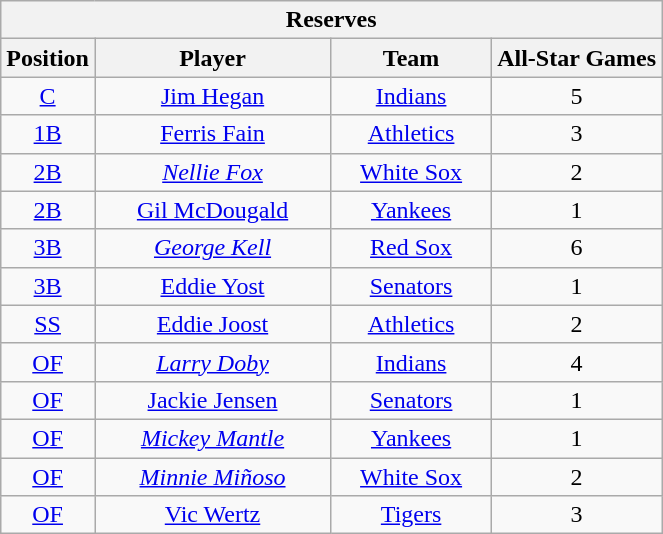<table class="wikitable" style="font-size: 100%; text-align:center;">
<tr>
<th colspan="4">Reserves</th>
</tr>
<tr>
<th>Position</th>
<th width="150">Player</th>
<th width="100">Team</th>
<th>All-Star Games</th>
</tr>
<tr>
<td><a href='#'>C</a></td>
<td><a href='#'>Jim Hegan</a></td>
<td><a href='#'>Indians</a></td>
<td>5</td>
</tr>
<tr>
<td><a href='#'>1B</a></td>
<td><a href='#'>Ferris Fain</a></td>
<td><a href='#'>Athletics</a></td>
<td>3</td>
</tr>
<tr>
<td><a href='#'>2B</a></td>
<td><em><a href='#'>Nellie Fox</a></em></td>
<td><a href='#'>White Sox</a></td>
<td>2</td>
</tr>
<tr>
<td><a href='#'>2B</a></td>
<td><a href='#'>Gil McDougald</a></td>
<td><a href='#'>Yankees</a></td>
<td>1</td>
</tr>
<tr>
<td><a href='#'>3B</a></td>
<td><em><a href='#'>George Kell</a></em></td>
<td><a href='#'>Red Sox</a></td>
<td>6</td>
</tr>
<tr>
<td><a href='#'>3B</a></td>
<td><a href='#'>Eddie Yost</a></td>
<td><a href='#'>Senators</a></td>
<td>1</td>
</tr>
<tr>
<td><a href='#'>SS</a></td>
<td><a href='#'>Eddie Joost</a></td>
<td><a href='#'>Athletics</a></td>
<td>2</td>
</tr>
<tr>
<td><a href='#'>OF</a></td>
<td><em><a href='#'>Larry Doby</a></em></td>
<td><a href='#'>Indians</a></td>
<td>4</td>
</tr>
<tr>
<td><a href='#'>OF</a></td>
<td><a href='#'>Jackie Jensen</a></td>
<td><a href='#'>Senators</a></td>
<td>1</td>
</tr>
<tr>
<td><a href='#'>OF</a></td>
<td><em><a href='#'>Mickey Mantle</a></em></td>
<td><a href='#'>Yankees</a></td>
<td>1</td>
</tr>
<tr>
<td><a href='#'>OF</a></td>
<td><em><a href='#'>Minnie Miñoso</a></em></td>
<td><a href='#'>White Sox</a></td>
<td>2</td>
</tr>
<tr>
<td><a href='#'>OF</a></td>
<td><a href='#'>Vic Wertz</a></td>
<td><a href='#'>Tigers</a></td>
<td>3</td>
</tr>
</table>
